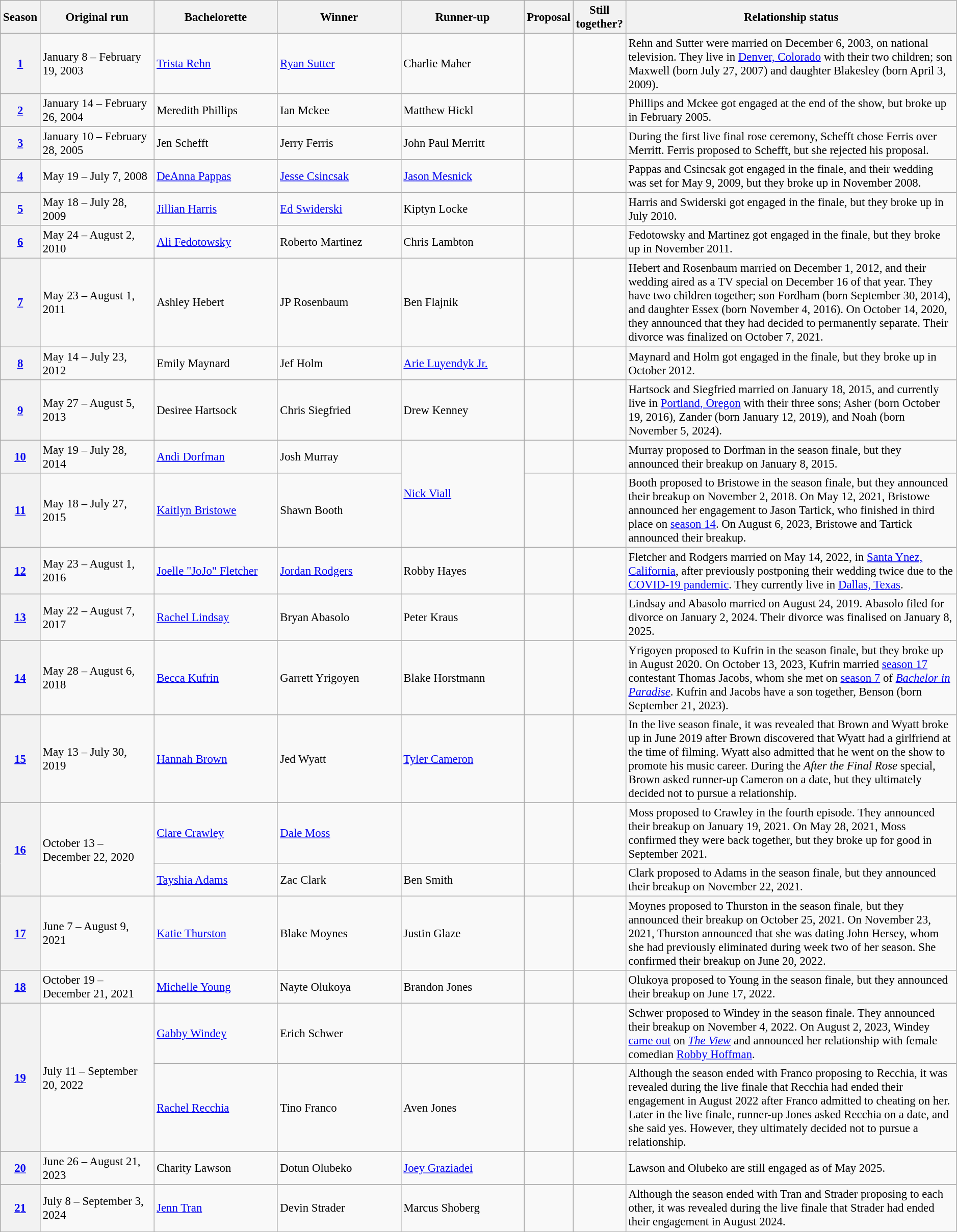<table class="wikitable plainrowheaders" style="font-size:95%; width:99%;">
<tr>
<th scope="col">Season</th>
<th scope="col" style="width:12%;">Original run</th>
<th scope="col" width=13%>Bachelorette</th>
<th scope="col" width=13%>Winner</th>
<th scope="col" width=13%>Runner-up</th>
<th scope="col" width=3%>Proposal</th>
<th scope="col" width=5%>Still together?</th>
<th scope="col" width=35%>Relationship status</th>
</tr>
<tr>
<th scope="row" style="text-align:center;"><a href='#'>1</a></th>
<td>January 8 – February 19, 2003</td>
<td><a href='#'>Trista Rehn</a></td>
<td><a href='#'>Ryan Sutter</a></td>
<td>Charlie Maher</td>
<td></td>
<td></td>
<td>Rehn and Sutter were married on December 6, 2003, on national television. They live in <a href='#'>Denver, Colorado</a> with their two children; son Maxwell (born July 27, 2007) and daughter Blakesley (born April 3, 2009).</td>
</tr>
<tr>
<th scope="row" style="text-align:center;"><a href='#'>2</a></th>
<td>January 14 – February 26, 2004</td>
<td>Meredith Phillips</td>
<td>Ian Mckee</td>
<td>Matthew Hickl</td>
<td></td>
<td></td>
<td>Phillips and Mckee got engaged at the end of the show, but broke up in February 2005.</td>
</tr>
<tr>
<th scope="row" style="text-align:center;"><a href='#'>3</a></th>
<td>January 10 – February 28, 2005</td>
<td>Jen Schefft</td>
<td>Jerry Ferris</td>
<td>John Paul Merritt</td>
<td></td>
<td></td>
<td>During the first live final rose ceremony, Schefft chose Ferris over Merritt. Ferris proposed to Schefft, but she rejected his proposal.</td>
</tr>
<tr>
<th scope="row" style="text-align:center;"><a href='#'>4</a></th>
<td>May 19 – July 7, 2008</td>
<td><a href='#'>DeAnna Pappas</a></td>
<td><a href='#'>Jesse Csincsak</a></td>
<td><a href='#'>Jason Mesnick</a></td>
<td></td>
<td></td>
<td>Pappas and Csincsak got engaged in the finale, and their wedding was set for May 9, 2009, but they broke up in November 2008.</td>
</tr>
<tr>
<th scope="row" style="text-align:center;"><a href='#'>5</a></th>
<td>May 18 – July 28, 2009</td>
<td><a href='#'>Jillian Harris</a></td>
<td><a href='#'>Ed Swiderski</a></td>
<td>Kiptyn Locke</td>
<td></td>
<td></td>
<td>Harris and Swiderski got engaged in the finale, but they broke up in July 2010.</td>
</tr>
<tr>
<th scope="row" style="text-align:center;"><a href='#'>6</a></th>
<td>May 24 – August 2, 2010</td>
<td><a href='#'>Ali Fedotowsky</a></td>
<td>Roberto Martinez</td>
<td>Chris Lambton</td>
<td></td>
<td></td>
<td>Fedotowsky and Martinez got engaged in the finale, but they broke up in November 2011.</td>
</tr>
<tr>
<th scope="row" style="text-align:center;"><a href='#'>7</a></th>
<td>May 23 – August 1, 2011</td>
<td>Ashley Hebert</td>
<td>JP Rosenbaum</td>
<td>Ben Flajnik</td>
<td></td>
<td></td>
<td>Hebert and Rosenbaum married on December 1, 2012, and their wedding aired as a TV special on December 16 of that year. They have two children together; son Fordham (born September 30, 2014), and daughter Essex (born November 4, 2016). On October 14, 2020, they announced that they had decided to permanently separate. Their divorce was finalized on October 7, 2021.</td>
</tr>
<tr>
<th scope="row" style="text-align:center;"><a href='#'>8</a></th>
<td>May 14 – July 23, 2012</td>
<td>Emily Maynard</td>
<td>Jef Holm</td>
<td><a href='#'>Arie Luyendyk Jr.</a></td>
<td></td>
<td></td>
<td>Maynard and Holm got engaged in the finale, but they broke up in October 2012.</td>
</tr>
<tr>
<th scope="row" style="text-align:center;"><a href='#'>9</a></th>
<td>May 27 – August 5, 2013</td>
<td>Desiree Hartsock</td>
<td>Chris Siegfried</td>
<td>Drew Kenney</td>
<td></td>
<td></td>
<td>Hartsock and Siegfried married on January 18, 2015, and currently live in <a href='#'>Portland, Oregon</a> with their three sons; Asher (born October 19, 2016), Zander (born January 12, 2019), and Noah (born November 5, 2024).</td>
</tr>
<tr>
<th scope="row" style="text-align:center;"><a href='#'>10</a></th>
<td>May 19 – July 28, 2014</td>
<td><a href='#'>Andi Dorfman</a></td>
<td>Josh Murray</td>
<td rowspan="2"><a href='#'>Nick Viall</a></td>
<td></td>
<td></td>
<td>Murray proposed to Dorfman in the season finale, but they announced their breakup on January 8, 2015.</td>
</tr>
<tr>
<th scope="row" style="text-align:center;"><a href='#'>11</a></th>
<td>May 18 – July 27, 2015</td>
<td><a href='#'>Kaitlyn Bristowe</a></td>
<td>Shawn Booth</td>
<td></td>
<td></td>
<td>Booth proposed to Bristowe in the season finale, but they announced their breakup on November 2, 2018. On May 12, 2021, Bristowe announced her engagement to Jason Tartick, who finished in third place on <a href='#'>season 14</a>. On August 6, 2023, Bristowe and Tartick announced their breakup.</td>
</tr>
<tr>
<th scope="row" style="text-align:center;"><a href='#'>12</a></th>
<td>May 23 – August 1, 2016</td>
<td><a href='#'>Joelle "JoJo" Fletcher</a></td>
<td><a href='#'>Jordan Rodgers</a></td>
<td>Robby Hayes</td>
<td></td>
<td></td>
<td>Fletcher and Rodgers married on May 14, 2022, in <a href='#'>Santa Ynez, California</a>, after previously postponing their wedding twice due to the <a href='#'>COVID-19 pandemic</a>. They currently live in <a href='#'>Dallas, Texas</a>.</td>
</tr>
<tr>
<th scope="row" style="text-align:center;"><a href='#'>13</a></th>
<td>May 22 – August 7, 2017</td>
<td><a href='#'>Rachel Lindsay</a></td>
<td>Bryan Abasolo</td>
<td>Peter Kraus</td>
<td></td>
<td></td>
<td>Lindsay and Abasolo married on August 24, 2019. Abasolo filed for divorce on January 2, 2024. Their divorce was finalised on January 8, 2025.</td>
</tr>
<tr>
<th scope="row" style="text-align:center;"><a href='#'>14</a></th>
<td>May 28 – August 6, 2018</td>
<td><a href='#'>Becca Kufrin</a></td>
<td>Garrett Yrigoyen</td>
<td>Blake Horstmann</td>
<td></td>
<td></td>
<td>Yrigoyen proposed to Kufrin in the season finale, but they broke up in August 2020. On October 13, 2023, Kufrin married <a href='#'>season 17</a> contestant Thomas Jacobs, whom she met on <a href='#'>season 7</a> of <em><a href='#'>Bachelor in Paradise</a></em>. Kufrin and Jacobs have a son together, Benson (born September 21, 2023).</td>
</tr>
<tr>
<th scope="row" style="text-align:center;"><a href='#'>15</a></th>
<td>May 13 – July 30, 2019</td>
<td><a href='#'>Hannah Brown</a></td>
<td>Jed Wyatt</td>
<td><a href='#'>Tyler Cameron</a></td>
<td></td>
<td></td>
<td>In the live season finale, it was revealed that Brown and Wyatt broke up in June 2019 after Brown discovered that Wyatt had a girlfriend at the time of filming. Wyatt also admitted that he went on the show to promote his music career. During the <em>After the Final Rose</em> special, Brown asked runner-up Cameron on a date, but they ultimately decided not to pursue a relationship.</td>
</tr>
<tr>
</tr>
<tr>
<th scope="row" rowspan="2" style="text-align:center;"><a href='#'>16</a></th>
<td rowspan="2" style="text-align:left;">October 13 – December 22, 2020</td>
<td><a href='#'>Clare Crawley</a></td>
<td><a href='#'>Dale Moss</a></td>
<td></td>
<td></td>
<td></td>
<td>Moss proposed to Crawley in the fourth episode. They announced their breakup on January 19, 2021. On May 28, 2021, Moss confirmed they were back together, but they broke up for good in September 2021.</td>
</tr>
<tr>
<td><a href='#'>Tayshia Adams</a></td>
<td>Zac Clark</td>
<td>Ben Smith</td>
<td></td>
<td></td>
<td>Clark proposed to Adams in the season finale, but they announced their breakup on November 22, 2021.</td>
</tr>
<tr>
<th scope="row" style="text-align:center;"><a href='#'>17</a></th>
<td>June 7 – August 9, 2021</td>
<td><a href='#'>Katie Thurston</a></td>
<td>Blake Moynes</td>
<td>Justin Glaze</td>
<td></td>
<td></td>
<td>Moynes proposed to Thurston in the season finale, but they announced their breakup on October 25, 2021. On November 23, 2021, Thurston announced that she was dating John Hersey, whom she had previously eliminated during week two of her season. She confirmed their breakup on June 20, 2022.</td>
</tr>
<tr>
<th scope="row" style="text-align:center;"><a href='#'>18</a></th>
<td>October 19 – December 21, 2021</td>
<td><a href='#'>Michelle Young</a></td>
<td>Nayte Olukoya</td>
<td>Brandon Jones</td>
<td></td>
<td></td>
<td>Olukoya proposed to Young in the season finale, but they announced their breakup on June 17, 2022.</td>
</tr>
<tr>
<th scope="row" rowspan="2" style="text-align:center;"><a href='#'>19</a></th>
<td rowspan="2" style="text-align:left;">July 11 – September 20, 2022</td>
<td><a href='#'>Gabby Windey</a></td>
<td>Erich Schwer</td>
<td></td>
<td></td>
<td></td>
<td>Schwer proposed to Windey in the season finale. They announced their breakup on November 4, 2022. On August 2, 2023, Windey <a href='#'>came out</a> on <em><a href='#'>The View</a></em> and announced her relationship with female comedian <a href='#'>Robby Hoffman</a>.</td>
</tr>
<tr>
<td><a href='#'>Rachel Recchia</a></td>
<td>Tino Franco</td>
<td>Aven Jones</td>
<td></td>
<td></td>
<td>Although the season ended with Franco proposing to Recchia, it was revealed during the live finale that Recchia had ended their engagement in August 2022 after Franco admitted to cheating on her. Later in the live finale, runner-up Jones asked Recchia on a date, and she said yes. However, they ultimately decided not to pursue a relationship.</td>
</tr>
<tr>
<th scope="row" style="text-align:center;"><a href='#'>20</a></th>
<td>June 26 – August 21, 2023</td>
<td>Charity Lawson</td>
<td>Dotun Olubeko</td>
<td><a href='#'>Joey Graziadei</a></td>
<td></td>
<td></td>
<td>Lawson and Olubeko are still engaged as of May 2025.</td>
</tr>
<tr>
<th scope="row" style="text-align:center;"><a href='#'>21</a></th>
<td>July 8 – September 3, 2024</td>
<td><a href='#'>Jenn Tran</a></td>
<td>Devin Strader</td>
<td>Marcus Shoberg</td>
<td></td>
<td></td>
<td>Although the season ended with Tran and Strader proposing to each other, it was revealed during the live finale that Strader had ended their engagement in August 2024.</td>
</tr>
</table>
